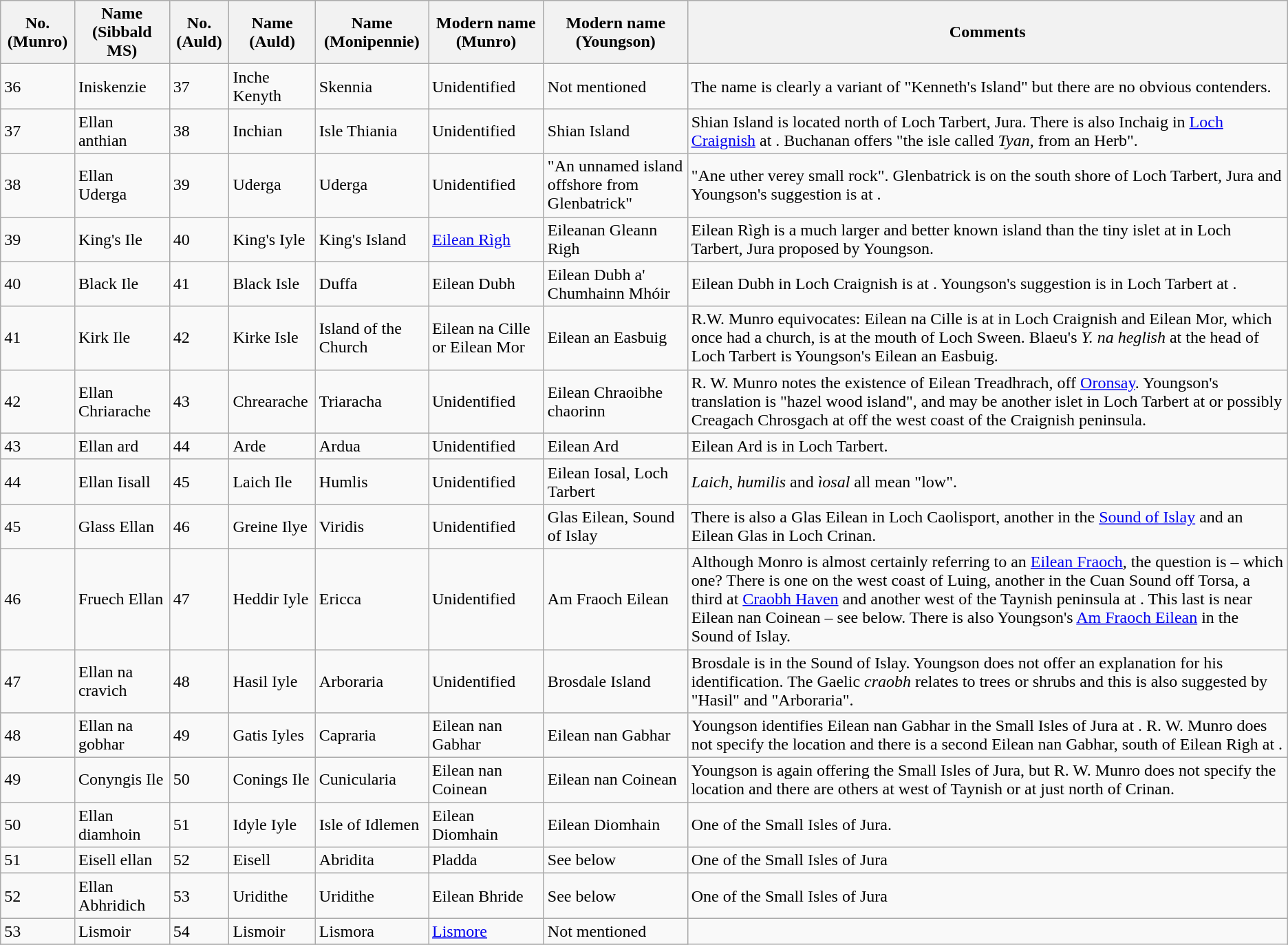<table class="wikitable sortable">
<tr>
<th>No. (Munro)</th>
<th>Name (Sibbald MS)</th>
<th>No. (Auld)</th>
<th>Name (Auld)</th>
<th>Name (Monipennie)</th>
<th>Modern name (Munro) </th>
<th>Modern name (Youngson)</th>
<th>Comments</th>
</tr>
<tr>
<td>36</td>
<td>Iniskenzie</td>
<td>37</td>
<td>Inche Kenyth</td>
<td>Skennia</td>
<td>Unidentified</td>
<td>Not mentioned</td>
<td>The name is clearly a variant of "Kenneth's Island" but there are no obvious contenders.</td>
</tr>
<tr>
<td>37</td>
<td>Ellan anthian</td>
<td>38</td>
<td>Inchian</td>
<td>Isle Thiania</td>
<td>Unidentified</td>
<td>Shian Island</td>
<td>Shian Island is located north of Loch Tarbert, Jura. There is also Inchaig in <a href='#'>Loch Craignish</a> at . Buchanan offers "the isle called <em>Tyan</em>, from an Herb".</td>
</tr>
<tr>
<td>38</td>
<td>Ellan Uderga</td>
<td>39</td>
<td>Uderga</td>
<td>Uderga</td>
<td>Unidentified</td>
<td>"An unnamed island offshore from Glenbatrick"</td>
<td>"Ane uther verey small rock". Glenbatrick is on the south shore of Loch Tarbert, Jura and Youngson's suggestion is at .</td>
</tr>
<tr>
<td>39</td>
<td>King's Ile</td>
<td>40</td>
<td>King's Iyle</td>
<td>King's Island</td>
<td><a href='#'>Eilean Rìgh</a></td>
<td>Eileanan Gleann Righ</td>
<td>Eilean Rìgh is a much larger and better known island than the tiny islet at  in Loch Tarbert, Jura proposed by Youngson.</td>
</tr>
<tr>
<td>40</td>
<td>Black Ile</td>
<td>41</td>
<td>Black Isle</td>
<td>Duffa</td>
<td>Eilean Dubh</td>
<td>Eilean Dubh a' Chumhainn Mhóir</td>
<td>Eilean Dubh in Loch Craignish is at . Youngson's suggestion is in Loch Tarbert at .</td>
</tr>
<tr>
<td>41</td>
<td>Kirk Ile</td>
<td>42</td>
<td>Kirke Isle</td>
<td>Island of the Church</td>
<td>Eilean na Cille or Eilean Mor</td>
<td>Eilean an Easbuig</td>
<td>R.W. Munro equivocates: Eilean na Cille is at  in Loch Craignish and Eilean Mor, which once had a church, is at the mouth of Loch Sween. Blaeu's  <em>Y. na heglish</em> at the head of Loch Tarbert is Youngson's Eilean an Easbuig.</td>
</tr>
<tr>
<td>42</td>
<td>Ellan Chriarache</td>
<td>43</td>
<td>Chrearache</td>
<td>Triaracha</td>
<td>Unidentified</td>
<td>Eilean Chraoibhe chaorinn</td>
<td>R. W. Munro notes the existence of Eilean Treadhrach, off <a href='#'>Oronsay</a>. Youngson's translation is "hazel wood island", and may be another islet in Loch Tarbert at  or possibly Creagach Chrosgach at  off the west coast of the Craignish peninsula.</td>
</tr>
<tr>
<td>43</td>
<td>Ellan ard</td>
<td>44</td>
<td>Arde</td>
<td>Ardua</td>
<td>Unidentified</td>
<td>Eilean Ard</td>
<td>Eilean Ard is in Loch Tarbert.</td>
</tr>
<tr>
<td>44</td>
<td>Ellan Iisall</td>
<td>45</td>
<td>Laich Ile</td>
<td>Humlis</td>
<td>Unidentified</td>
<td>Eilean Iosal, Loch Tarbert</td>
<td><em>Laich</em>, <em>humilis</em> and <em>ìosal</em> all mean "low".</td>
</tr>
<tr>
<td>45</td>
<td>Glass Ellan</td>
<td>46</td>
<td>Greine Ilye</td>
<td>Viridis</td>
<td>Unidentified</td>
<td>Glas Eilean, Sound of Islay</td>
<td>There is also a Glas Eilean in Loch Caolisport, another in the <a href='#'>Sound of Islay</a> and an Eilean Glas in Loch Crinan.</td>
</tr>
<tr>
<td>46</td>
<td>Fruech Ellan</td>
<td>47</td>
<td>Heddir Iyle</td>
<td>Ericca</td>
<td>Unidentified</td>
<td>Am Fraoch Eilean</td>
<td>Although Monro is almost certainly referring to an <a href='#'>Eilean Fraoch</a>, the question is – which one? There is one on the west coast of Luing, another in the Cuan Sound off Torsa, a third at <a href='#'>Craobh Haven</a> and another west of the Taynish peninsula at . This last is near Eilean nan Coinean – see below. There is also Youngson's <a href='#'>Am Fraoch Eilean</a> in the Sound of Islay.</td>
</tr>
<tr>
<td>47</td>
<td>Ellan na cravich</td>
<td>48</td>
<td>Hasil Iyle</td>
<td>Arboraria</td>
<td>Unidentified</td>
<td>Brosdale Island</td>
<td>Brosdale is in the Sound of Islay. Youngson does not offer an explanation for his identification. The Gaelic <em>craobh</em> relates to trees or shrubs and this is also suggested by "Hasil" and "Arboraria".</td>
</tr>
<tr>
<td>48</td>
<td>Ellan na gobhar</td>
<td>49</td>
<td>Gatis Iyles</td>
<td>Capraria</td>
<td>Eilean nan Gabhar</td>
<td>Eilean nan Gabhar</td>
<td>Youngson identifies Eilean nan Gabhar in the Small Isles of Jura at . R. W. Munro does not specify the location and there is a second Eilean nan Gabhar, south of Eilean Righ at .</td>
</tr>
<tr>
<td>49</td>
<td>Conyngis Ile</td>
<td>50</td>
<td>Conings Ile</td>
<td>Cunicularia</td>
<td>Eilean nan Coinean</td>
<td>Eilean nan Coinean</td>
<td>Youngson is again offering the Small Isles of Jura, but R. W. Munro does not specify the location and there are others at  west of Taynish or at  just north of Crinan.</td>
</tr>
<tr>
<td>50</td>
<td>Ellan diamhoin</td>
<td>51</td>
<td>Idyle Iyle</td>
<td>Isle of Idlemen</td>
<td>Eilean Diomhain</td>
<td>Eilean Diomhain</td>
<td>One of the Small Isles of Jura.</td>
</tr>
<tr>
<td>51</td>
<td>Eisell ellan</td>
<td>52</td>
<td>Eisell</td>
<td>Abridita</td>
<td>Pladda</td>
<td>See below</td>
<td>One of the Small Isles of Jura</td>
</tr>
<tr>
<td>52</td>
<td>Ellan Abhridich</td>
<td>53</td>
<td>Uridithe</td>
<td>Uridithe</td>
<td>Eilean Bhride</td>
<td>See below</td>
<td>One of the Small Isles of Jura</td>
</tr>
<tr>
<td>53</td>
<td>Lismoir</td>
<td>54</td>
<td>Lismoir</td>
<td>Lismora</td>
<td><a href='#'>Lismore</a></td>
<td>Not mentioned</td>
</tr>
<tr>
</tr>
</table>
